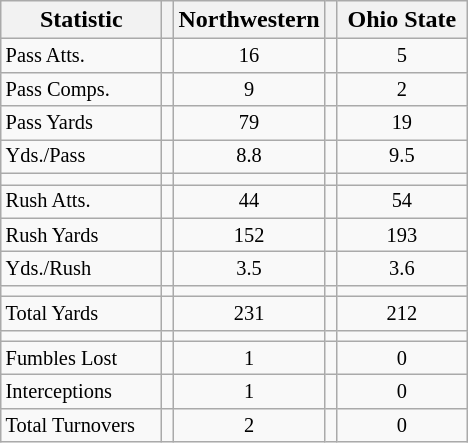<table class="wikitable">
<tr>
<th scope="col" align="left" width="100px">Statistic</th>
<th></th>
<th scope="col" text-align="center" width="80px">Northwestern</th>
<th></th>
<th scope="col" text-align="center" width="80px">Ohio State</th>
</tr>
<tr>
<td style="font-size:85%;">Pass Atts.</td>
<td></td>
<td style="text-align: center; font-size:85%;">16</td>
<td></td>
<td style="text-align: center; font-size:85%;">5</td>
</tr>
<tr>
<td style="font-size:85%;">Pass Comps.</td>
<td></td>
<td style="text-align: center; font-size:85%;">9</td>
<td></td>
<td style="text-align: center; font-size:85%;">2</td>
</tr>
<tr>
<td style="font-size:85%;">Pass Yards</td>
<td></td>
<td style="text-align: center; font-size:85%;">79</td>
<td></td>
<td style="text-align: center; font-size:85%;">19</td>
</tr>
<tr>
<td style="font-size:85%;">Yds./Pass</td>
<td></td>
<td style="text-align: center; font-size:85%;">8.8</td>
<td></td>
<td style="text-align: center; font-size:85%;">9.5</td>
</tr>
<tr>
<td></td>
<td></td>
<td></td>
<td></td>
<td></td>
</tr>
<tr>
<td style="font-size:85%;">Rush Atts.</td>
<td></td>
<td style="text-align: center; font-size:85%;">44</td>
<td></td>
<td style="text-align: center; font-size:85%;">54</td>
</tr>
<tr>
<td style="font-size:85%;">Rush Yards</td>
<td></td>
<td style="text-align: center; font-size:85%;">152</td>
<td></td>
<td style="text-align: center; font-size:85%;">193</td>
</tr>
<tr>
<td style="font-size:85%;">Yds./Rush</td>
<td></td>
<td style="text-align: center; font-size:85%;">3.5</td>
<td></td>
<td style="text-align: center; font-size:85%;">3.6</td>
</tr>
<tr>
<td></td>
<td></td>
<td></td>
<td></td>
<td></td>
</tr>
<tr>
<td style="font-size:85%;">Total Yards</td>
<td></td>
<td style="text-align: center; font-size:85%;">231</td>
<td></td>
<td style="text-align: center; font-size:85%;">212</td>
</tr>
<tr>
<td></td>
<td></td>
<td></td>
<td></td>
<td></td>
</tr>
<tr>
<td style="font-size:85%;">Fumbles Lost</td>
<td></td>
<td style="text-align: center; font-size:85%;">1</td>
<td></td>
<td style="text-align: center; font-size:85%;">0</td>
</tr>
<tr>
<td style="font-size:85%;">Interceptions</td>
<td></td>
<td style="text-align: center; font-size:85%;">1</td>
<td></td>
<td style="text-align: center; font-size:85%;">0</td>
</tr>
<tr>
<td style="font-size:85%;">Total Turnovers</td>
<td></td>
<td style="text-align: center; font-size:85%;">2</td>
<td></td>
<td style="text-align: center; font-size:85%;">0</td>
</tr>
</table>
